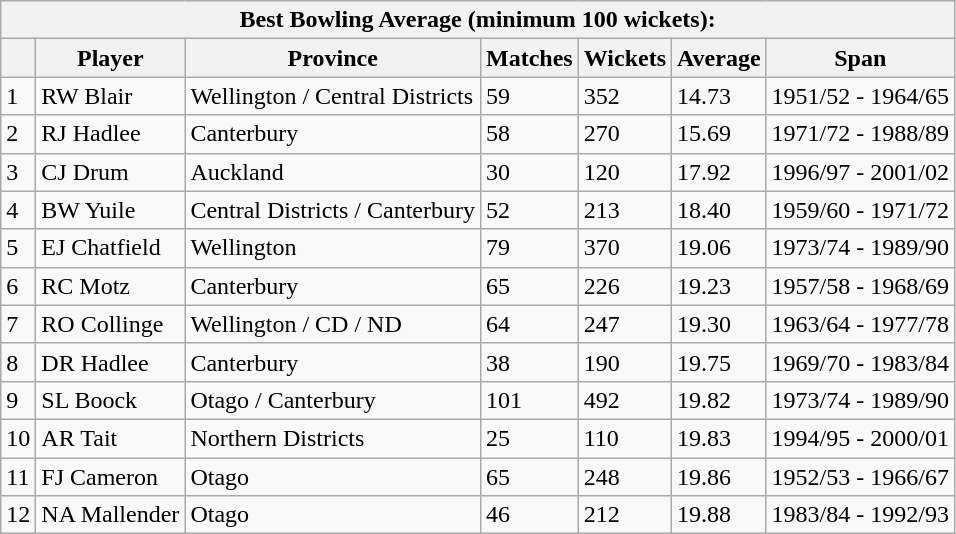<table class="wikitable">
<tr>
<th colspan="7">Best Bowling Average (minimum 100 wickets):</th>
</tr>
<tr>
<th></th>
<th>Player</th>
<th>Province</th>
<th>Matches</th>
<th>Wickets</th>
<th>Average</th>
<th>Span</th>
</tr>
<tr>
<td>1</td>
<td>RW Blair</td>
<td>Wellington / Central Districts</td>
<td>59</td>
<td>352</td>
<td>14.73</td>
<td>1951/52 - 1964/65</td>
</tr>
<tr>
<td>2</td>
<td>RJ Hadlee</td>
<td>Canterbury</td>
<td>58</td>
<td>270</td>
<td>15.69</td>
<td>1971/72 - 1988/89</td>
</tr>
<tr>
<td>3</td>
<td>CJ Drum</td>
<td>Auckland</td>
<td>30</td>
<td>120</td>
<td>17.92</td>
<td>1996/97 - 2001/02</td>
</tr>
<tr>
<td>4</td>
<td>BW Yuile</td>
<td>Central Districts / Canterbury</td>
<td>52</td>
<td>213</td>
<td>18.40</td>
<td>1959/60 - 1971/72</td>
</tr>
<tr>
<td>5</td>
<td>EJ Chatfield</td>
<td>Wellington</td>
<td>79</td>
<td>370</td>
<td>19.06</td>
<td>1973/74 - 1989/90</td>
</tr>
<tr>
<td>6</td>
<td>RC Motz</td>
<td>Canterbury</td>
<td>65</td>
<td>226</td>
<td>19.23</td>
<td>1957/58 - 1968/69</td>
</tr>
<tr>
<td>7</td>
<td>RO Collinge</td>
<td>Wellington / CD / ND</td>
<td>64</td>
<td>247</td>
<td>19.30</td>
<td>1963/64 - 1977/78</td>
</tr>
<tr>
<td>8</td>
<td>DR Hadlee</td>
<td>Canterbury</td>
<td>38</td>
<td>190</td>
<td>19.75</td>
<td>1969/70 - 1983/84</td>
</tr>
<tr>
<td>9</td>
<td>SL Boock</td>
<td>Otago / Canterbury</td>
<td>101</td>
<td>492</td>
<td>19.82</td>
<td>1973/74 - 1989/90</td>
</tr>
<tr>
<td>10</td>
<td>AR Tait</td>
<td>Northern Districts</td>
<td>25</td>
<td>110</td>
<td>19.83</td>
<td>1994/95 - 2000/01</td>
</tr>
<tr>
<td>11</td>
<td>FJ Cameron</td>
<td>Otago</td>
<td>65</td>
<td>248</td>
<td>19.86</td>
<td>1952/53 - 1966/67</td>
</tr>
<tr>
<td>12</td>
<td>NA Mallender</td>
<td>Otago</td>
<td>46</td>
<td>212</td>
<td>19.88</td>
<td>1983/84 - 1992/93</td>
</tr>
</table>
